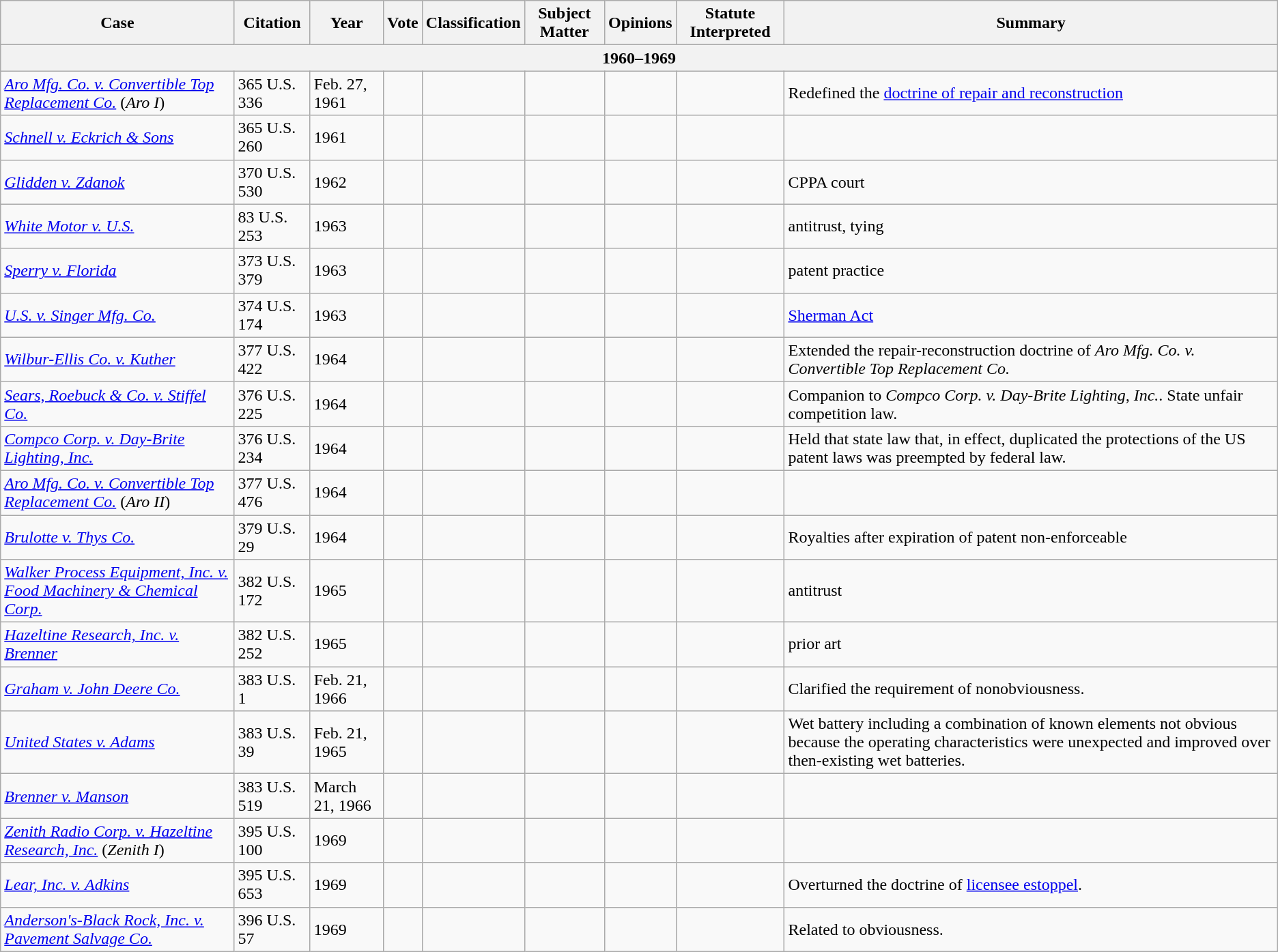<table class="wikitable sortable">
<tr>
<th>Case</th>
<th>Citation</th>
<th>Year</th>
<th>Vote</th>
<th>Classification</th>
<th>Subject Matter</th>
<th>Opinions</th>
<th>Statute Interpreted</th>
<th>Summary</th>
</tr>
<tr>
<th colspan="9"><strong>1960–1969</strong></th>
</tr>
<tr>
<td><em><a href='#'>Aro Mfg. Co. v. Convertible Top Replacement Co.</a></em> (<em>Aro I</em>)</td>
<td>365 U.S. 336</td>
<td>Feb. 27, 1961</td>
<td></td>
<td></td>
<td></td>
<td></td>
<td></td>
<td>Redefined the <a href='#'>doctrine of repair and reconstruction</a></td>
</tr>
<tr>
<td><em><a href='#'>Schnell v. Eckrich & Sons</a></em></td>
<td>365 U.S. 260</td>
<td>1961</td>
<td></td>
<td></td>
<td></td>
<td></td>
<td></td>
<td></td>
</tr>
<tr>
<td><em><a href='#'>Glidden v. Zdanok</a></em></td>
<td>370 U.S. 530</td>
<td>1962</td>
<td></td>
<td></td>
<td></td>
<td></td>
<td></td>
<td>CPPA court</td>
</tr>
<tr>
<td><em><a href='#'>White Motor v. U.S.</a></em></td>
<td>83 U.S. 253</td>
<td>1963</td>
<td></td>
<td></td>
<td></td>
<td></td>
<td></td>
<td>antitrust, tying</td>
</tr>
<tr>
<td><em><a href='#'>Sperry v. Florida</a></em></td>
<td>373 U.S. 379</td>
<td>1963</td>
<td></td>
<td></td>
<td></td>
<td></td>
<td></td>
<td>patent practice</td>
</tr>
<tr>
<td><em><a href='#'>U.S. v. Singer Mfg. Co.</a></em></td>
<td>374 U.S. 174</td>
<td>1963</td>
<td></td>
<td></td>
<td></td>
<td></td>
<td></td>
<td><a href='#'>Sherman Act</a></td>
</tr>
<tr>
<td><em><a href='#'>Wilbur-Ellis Co. v. Kuther</a></em></td>
<td>377 U.S. 422</td>
<td>1964</td>
<td></td>
<td></td>
<td></td>
<td></td>
<td></td>
<td>Extended the repair-reconstruction doctrine of <em>Aro Mfg. Co. v. Convertible Top Replacement Co.</em></td>
</tr>
<tr>
<td><em><a href='#'>Sears, Roebuck & Co. v. Stiffel Co.</a></em></td>
<td>376 U.S. 225</td>
<td>1964</td>
<td></td>
<td></td>
<td></td>
<td></td>
<td></td>
<td>Companion to <em>Compco Corp. v. Day-Brite Lighting, Inc.</em>. State unfair competition law.</td>
</tr>
<tr>
<td><em><a href='#'>Compco Corp. v. Day-Brite Lighting, Inc.</a></em></td>
<td>376 U.S. 234</td>
<td>1964</td>
<td></td>
<td></td>
<td></td>
<td></td>
<td></td>
<td>Held that state law that, in effect, duplicated the protections of the US patent laws was preempted by federal law.</td>
</tr>
<tr>
<td><em><a href='#'>Aro Mfg. Co. v. Convertible Top Replacement Co.</a></em> (<em>Aro II</em>)</td>
<td>377 U.S. 476</td>
<td>1964</td>
<td></td>
<td></td>
<td></td>
<td></td>
<td></td>
<td></td>
</tr>
<tr>
<td><em><a href='#'>Brulotte v. Thys Co.</a></em></td>
<td>379 U.S. 29</td>
<td>1964</td>
<td></td>
<td></td>
<td></td>
<td></td>
<td></td>
<td>Royalties after expiration of patent non-enforceable</td>
</tr>
<tr>
<td><em><a href='#'>Walker Process Equipment, Inc. v. Food Machinery & Chemical Corp.</a></em></td>
<td>382 U.S. 172</td>
<td>1965</td>
<td></td>
<td></td>
<td></td>
<td></td>
<td></td>
<td>antitrust</td>
</tr>
<tr>
<td><em><a href='#'>Hazeltine Research, Inc. v. Brenner</a></em></td>
<td>382 U.S. 252</td>
<td>1965</td>
<td></td>
<td></td>
<td></td>
<td></td>
<td></td>
<td>prior art</td>
</tr>
<tr>
<td><em><a href='#'>Graham v. John Deere Co.</a></em></td>
<td>383 U.S. 1</td>
<td>Feb. 21, 1966</td>
<td></td>
<td></td>
<td></td>
<td></td>
<td></td>
<td>Clarified the requirement of nonobviousness.</td>
</tr>
<tr>
<td><em><a href='#'>United States v. Adams</a></em></td>
<td>383 U.S. 39</td>
<td>Feb. 21, 1965</td>
<td></td>
<td></td>
<td></td>
<td></td>
<td></td>
<td>Wet battery including a combination of known elements not obvious because the operating characteristics were unexpected and improved over then-existing wet batteries.</td>
</tr>
<tr>
<td><em><a href='#'>Brenner v. Manson</a></em></td>
<td>383 U.S. 519</td>
<td>March 21, 1966</td>
<td></td>
<td></td>
<td></td>
<td></td>
<td></td>
<td></td>
</tr>
<tr>
<td><em><a href='#'>Zenith Radio Corp. v. Hazeltine Research, Inc.</a></em> (<em>Zenith I</em>)</td>
<td>395 U.S. 100</td>
<td>1969</td>
<td></td>
<td></td>
<td></td>
<td></td>
<td></td>
<td></td>
</tr>
<tr>
<td><em><a href='#'>Lear, Inc. v. Adkins</a></em></td>
<td>395 U.S. 653</td>
<td>1969</td>
<td></td>
<td></td>
<td></td>
<td></td>
<td></td>
<td>Overturned the doctrine of <a href='#'>licensee estoppel</a>.</td>
</tr>
<tr>
<td><em><a href='#'>Anderson's-Black Rock, Inc. v. Pavement Salvage Co.</a></em></td>
<td>396 U.S. 57</td>
<td>1969</td>
<td></td>
<td></td>
<td></td>
<td></td>
<td></td>
<td>Related to obviousness.</td>
</tr>
</table>
